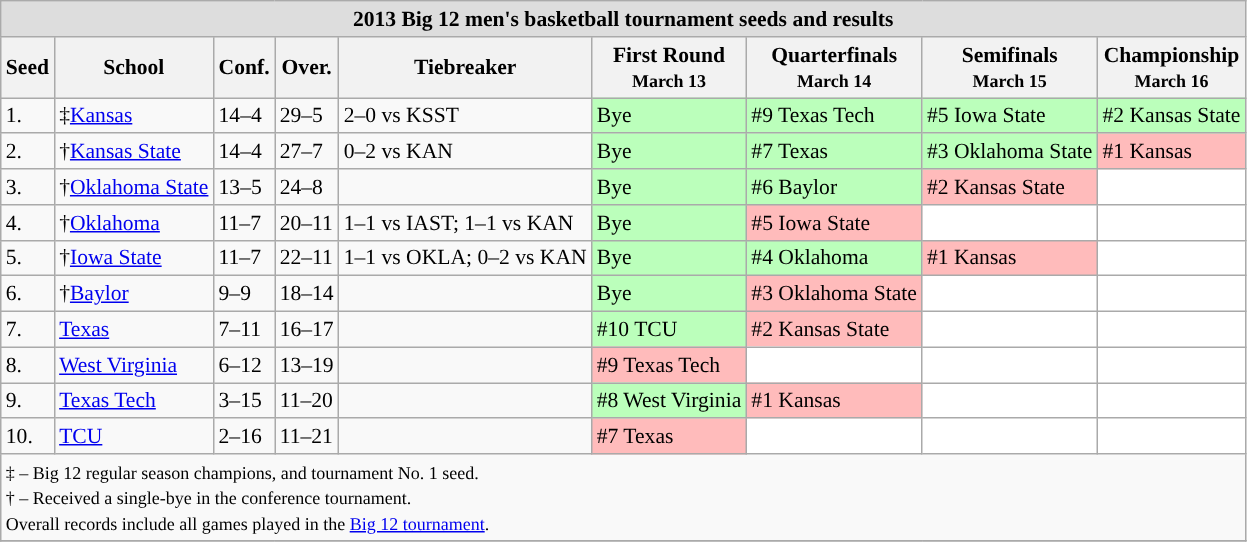<table class="wikitable" style="white-space:nowrap; font-size:90%;">
<tr>
<td colspan="10" style="text-align:center; background:#DDDDDD; font:#000000"><strong>2013 Big 12 men's basketball tournament seeds and results</strong></td>
</tr>
<tr bgcolor="#efefef">
<th>Seed</th>
<th>School</th>
<th>Conf.</th>
<th>Over.</th>
<th>Tiebreaker</th>
<th>First Round<br><small>March 13</small></th>
<th>Quarterfinals<br><small>March 14</small></th>
<th>Semifinals<br><small>March 15</small></th>
<th>Championship<br><small>March 16</small></th>
</tr>
<tr>
<td>1.</td>
<td>‡<a href='#'>Kansas</a></td>
<td>14–4</td>
<td>29–5</td>
<td>2–0 vs KSST</td>
<td style="background:#bfb;">Bye</td>
<td style="background:#bfb;">#9 Texas Tech</td>
<td style="background:#bfb;">#5 Iowa State</td>
<td style="background:#bfb;">#2 Kansas State</td>
</tr>
<tr>
<td>2.</td>
<td>†<a href='#'>Kansas State</a></td>
<td>14–4</td>
<td>27–7</td>
<td>0–2 vs KAN</td>
<td style="background:#bfb;">Bye</td>
<td style="background:#bfb;">#7 Texas</td>
<td style="background:#bfb;">#3 Oklahoma State</td>
<td style="background:#fbb;">#1 Kansas</td>
</tr>
<tr>
<td>3.</td>
<td>†<a href='#'>Oklahoma State</a></td>
<td>13–5</td>
<td>24–8</td>
<td></td>
<td style="background:#bfb;">Bye</td>
<td style="background:#bfb;">#6 Baylor</td>
<td style="background:#fbb;">#2 Kansas State</td>
<td style="background:#fff;"></td>
</tr>
<tr>
<td>4.</td>
<td>†<a href='#'>Oklahoma</a></td>
<td>11–7</td>
<td>20–11</td>
<td>1–1 vs IAST; 1–1 vs KAN</td>
<td style="background:#bfb;">Bye</td>
<td style="background:#fbb;">#5 Iowa State</td>
<td style="background:#fff;"></td>
<td style="background:#fff;"></td>
</tr>
<tr>
<td>5.</td>
<td>†<a href='#'>Iowa State</a></td>
<td>11–7</td>
<td>22–11</td>
<td>1–1 vs OKLA; 0–2 vs KAN</td>
<td style="background:#bfb;">Bye</td>
<td style="background:#bfb;">#4 Oklahoma</td>
<td style="background:#fbb;">#1 Kansas</td>
<td style="background:#fff;"></td>
</tr>
<tr>
<td>6.</td>
<td>†<a href='#'>Baylor</a></td>
<td>9–9</td>
<td>18–14</td>
<td></td>
<td style="background:#bfb;">Bye</td>
<td style="background:#fbb;">#3 Oklahoma State</td>
<td style="background:#fff;"></td>
<td style="background:#fff;"></td>
</tr>
<tr>
<td>7.</td>
<td><a href='#'>Texas</a></td>
<td>7–11</td>
<td>16–17</td>
<td></td>
<td style="background:#bfb;">#10 TCU</td>
<td style="background:#fbb;">#2 Kansas State</td>
<td style="background:#fff;"></td>
<td style="background:#fff;"></td>
</tr>
<tr>
<td>8.</td>
<td><a href='#'>West Virginia</a></td>
<td>6–12</td>
<td>13–19</td>
<td></td>
<td style="background:#fbb;">#9 Texas Tech</td>
<td style="background:#fff;"></td>
<td style="background:#fff;"></td>
<td style="background:#fff;"></td>
</tr>
<tr>
<td>9.</td>
<td><a href='#'>Texas Tech</a></td>
<td>3–15</td>
<td>11–20</td>
<td></td>
<td style="background:#bfb;">#8 West Virginia</td>
<td style="background:#fbb;">#1 Kansas</td>
<td style="background:#fff;"></td>
<td style="background:#fff;"></td>
</tr>
<tr>
<td>10.</td>
<td><a href='#'>TCU</a></td>
<td>2–16</td>
<td>11–21</td>
<td></td>
<td style="background:#fbb;">#7 Texas</td>
<td style="background:#fff;"></td>
<td style="background:#fff;"></td>
<td style="background:#fff;"></td>
</tr>
<tr>
<td colspan="10" style="text-align:left;"><small>‡ – Big 12 regular season champions, and tournament No. 1 seed.<br>† – Received a single-bye in the conference tournament.<br>Overall records include all games played in the <a href='#'>Big 12 tournament</a>.</small></td>
</tr>
<tr>
</tr>
</table>
